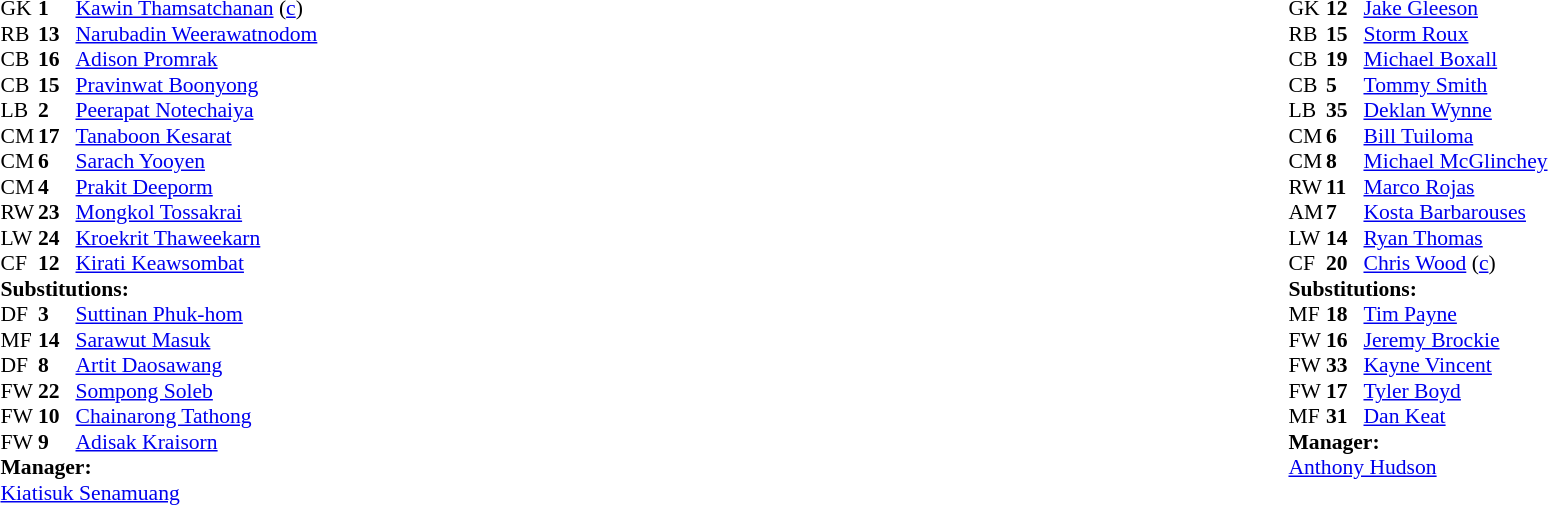<table width="100%">
<tr>
<td valign="top" width="40%"><br><table style="font-size:90%;" cellspacing="0" cellpadding="0">
<tr>
<th width="25"></th>
<th width="25"></th>
</tr>
<tr>
<td>GK</td>
<td><strong>1</strong></td>
<td><a href='#'>Kawin Thamsatchanan</a> (<a href='#'>c</a>)</td>
</tr>
<tr>
<td>RB</td>
<td><strong>13</strong></td>
<td><a href='#'>Narubadin Weerawatnodom</a></td>
<td></td>
<td></td>
</tr>
<tr>
<td>CB</td>
<td><strong>16</strong></td>
<td><a href='#'>Adison Promrak</a></td>
<td></td>
<td></td>
</tr>
<tr>
<td>CB</td>
<td><strong>15</strong></td>
<td><a href='#'>Pravinwat Boonyong</a></td>
</tr>
<tr>
<td>LB</td>
<td><strong>2</strong></td>
<td><a href='#'>Peerapat Notechaiya</a></td>
</tr>
<tr>
<td>CM</td>
<td><strong>17</strong></td>
<td><a href='#'>Tanaboon Kesarat</a></td>
</tr>
<tr>
<td>CM</td>
<td><strong>6</strong></td>
<td><a href='#'>Sarach Yooyen</a></td>
</tr>
<tr>
<td>CM</td>
<td><strong>4</strong></td>
<td><a href='#'>Prakit Deeporm</a></td>
<td></td>
<td></td>
</tr>
<tr>
<td>RW</td>
<td><strong>23</strong></td>
<td><a href='#'>Mongkol Tossakrai</a></td>
<td></td>
<td></td>
</tr>
<tr>
<td>LW</td>
<td><strong>24</strong></td>
<td><a href='#'>Kroekrit Thaweekarn</a></td>
<td></td>
<td></td>
</tr>
<tr>
<td>CF</td>
<td><strong>12</strong></td>
<td><a href='#'>Kirati Keawsombat</a></td>
<td></td>
<td></td>
</tr>
<tr>
<td colspan=3><strong>Substitutions:</strong></td>
</tr>
<tr>
<td>DF</td>
<td><strong>3</strong></td>
<td><a href='#'>Suttinan Phuk-hom</a></td>
<td></td>
<td></td>
</tr>
<tr>
<td>MF</td>
<td><strong>14</strong></td>
<td><a href='#'>Sarawut Masuk</a></td>
<td></td>
<td></td>
</tr>
<tr>
<td>DF</td>
<td><strong>8</strong></td>
<td><a href='#'>Artit Daosawang</a></td>
<td></td>
<td></td>
</tr>
<tr>
<td>FW</td>
<td><strong>22</strong></td>
<td><a href='#'>Sompong Soleb</a></td>
<td></td>
<td></td>
</tr>
<tr>
<td>FW</td>
<td><strong>10</strong></td>
<td><a href='#'>Chainarong Tathong</a></td>
<td></td>
<td></td>
</tr>
<tr>
<td>FW</td>
<td><strong>9</strong></td>
<td><a href='#'>Adisak Kraisorn</a></td>
<td></td>
<td></td>
</tr>
<tr>
<td colspan=3><strong>Manager:</strong></td>
</tr>
<tr>
<td colspan=4> <a href='#'>Kiatisuk Senamuang</a></td>
</tr>
</table>
</td>
<td valign="top"></td>
<td valign="top" width="50%"><br><table style="font-size:90%;" cellspacing="0" cellpadding="0" align="center">
<tr>
<th width=25></th>
<th width=25></th>
</tr>
<tr>
<td>GK</td>
<td><strong>12</strong></td>
<td><a href='#'>Jake Gleeson</a></td>
</tr>
<tr>
<td>RB</td>
<td><strong>15</strong></td>
<td><a href='#'>Storm Roux</a></td>
<td></td>
<td></td>
</tr>
<tr>
<td>CB</td>
<td><strong>19</strong></td>
<td><a href='#'>Michael Boxall</a></td>
</tr>
<tr>
<td>CB</td>
<td><strong>5</strong></td>
<td><a href='#'>Tommy Smith</a></td>
<td></td>
<td></td>
</tr>
<tr>
<td>LB</td>
<td><strong>35</strong></td>
<td><a href='#'>Deklan Wynne</a></td>
<td></td>
<td></td>
</tr>
<tr>
<td>CM</td>
<td><strong>6</strong></td>
<td><a href='#'>Bill Tuiloma</a></td>
</tr>
<tr>
<td>CM</td>
<td><strong>8</strong></td>
<td><a href='#'>Michael McGlinchey</a></td>
</tr>
<tr>
<td>RW</td>
<td><strong>11</strong></td>
<td><a href='#'>Marco Rojas</a></td>
<td></td>
<td></td>
</tr>
<tr>
<td>AM</td>
<td><strong>7</strong></td>
<td><a href='#'>Kosta Barbarouses</a></td>
<td></td>
<td></td>
</tr>
<tr>
<td>LW</td>
<td><strong>14</strong></td>
<td><a href='#'>Ryan Thomas</a></td>
</tr>
<tr>
<td>CF</td>
<td><strong>20</strong></td>
<td><a href='#'>Chris Wood</a>  (<a href='#'>c</a>)</td>
</tr>
<tr>
<td colspan=3><strong>Substitutions:</strong></td>
</tr>
<tr>
<td>MF</td>
<td><strong>18</strong></td>
<td><a href='#'>Tim Payne</a></td>
<td></td>
<td></td>
</tr>
<tr>
<td>FW</td>
<td><strong>16</strong></td>
<td><a href='#'>Jeremy Brockie</a></td>
<td></td>
<td></td>
</tr>
<tr>
<td>FW</td>
<td><strong>33</strong></td>
<td><a href='#'>Kayne Vincent</a></td>
<td></td>
<td></td>
</tr>
<tr>
<td>FW</td>
<td><strong>17</strong></td>
<td><a href='#'>Tyler Boyd</a></td>
<td></td>
<td></td>
</tr>
<tr>
<td>MF</td>
<td><strong>31</strong></td>
<td><a href='#'>Dan Keat</a></td>
<td></td>
<td></td>
</tr>
<tr>
<td colspan=3><strong>Manager:</strong></td>
</tr>
<tr>
<td colspan=4> <a href='#'>Anthony Hudson</a></td>
</tr>
</table>
</td>
</tr>
</table>
